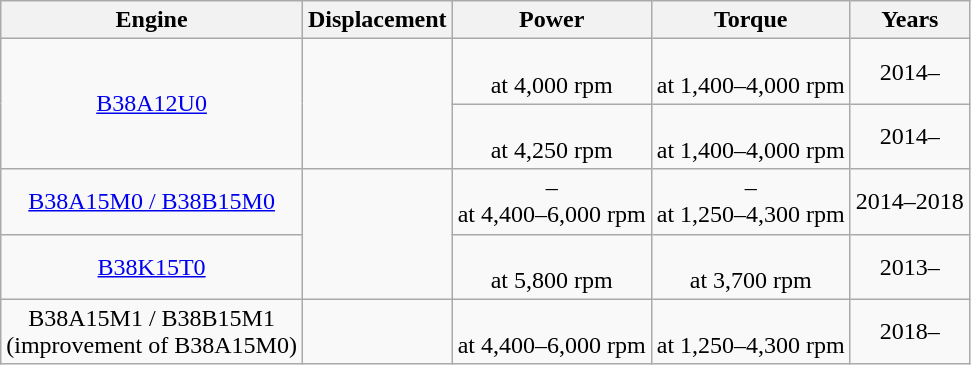<table class="wikitable sortable" style="text-align: center;">
<tr>
<th>Engine</th>
<th>Displacement</th>
<th>Power</th>
<th>Torque</th>
<th>Years</th>
</tr>
<tr>
<td rowspan=2><a href='#'>B38A12U0</a></td>
<td rowspan=2></td>
<td> <br> at 4,000 rpm</td>
<td> <br> at 1,400–4,000 rpm</td>
<td>2014–</td>
</tr>
<tr>
<td> <br> at 4,250 rpm</td>
<td> <br> at 1,400–4,000 rpm</td>
<td>2014–</td>
</tr>
<tr>
<td><a href='#'>B38A15M0 / B38B15M0</a></td>
<td rowspan=2></td>
<td>– <br> at 4,400–6,000 rpm</td>
<td>– <br> at 1,250–4,300 rpm</td>
<td>2014–2018</td>
</tr>
<tr>
<td><a href='#'>B38K15T0</a></td>
<td> <br> at 5,800 rpm</td>
<td> <br> at 3,700 rpm</td>
<td>2013–</td>
</tr>
<tr>
<td>B38A15M1 / B38B15M1<br>(improvement of B38A15M0)</td>
<td></td>
<td><br>at 4,400–6,000 rpm</td>
<td><br>at 1,250–4,300 rpm</td>
<td>2018–</td>
</tr>
</table>
